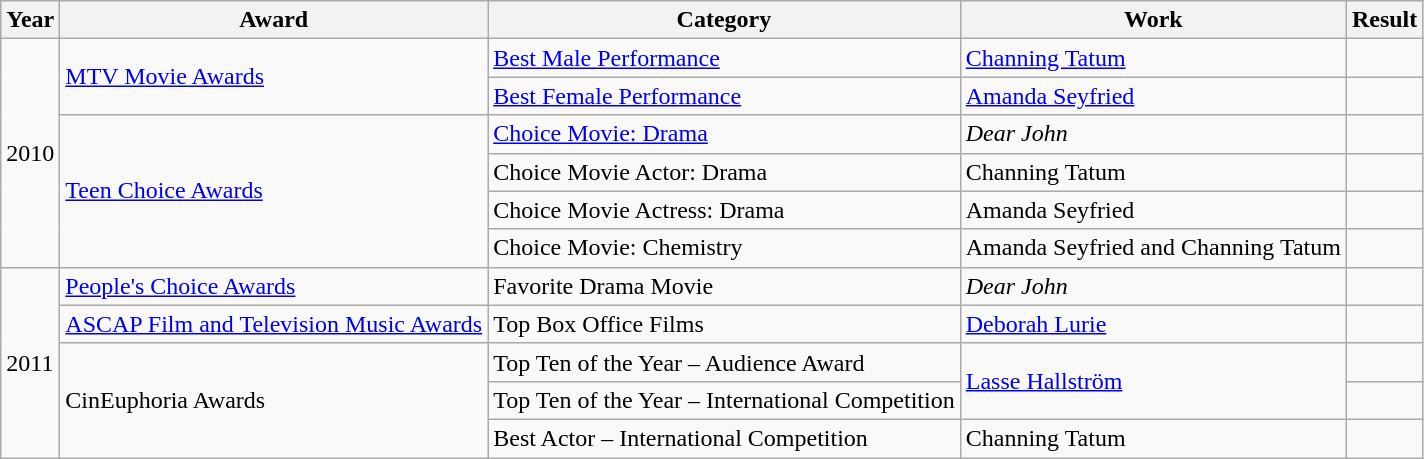<table class="wikitable">
<tr>
<th>Year</th>
<th>Award</th>
<th>Category</th>
<th>Work</th>
<th>Result</th>
</tr>
<tr>
<td rowspan="6">2010</td>
<td rowspan="2"><a href='#'>MTV Movie Awards</a></td>
<td><a href='#'>Best Male Performance</a></td>
<td><a href='#'>Channing Tatum</a></td>
<td></td>
</tr>
<tr>
<td><a href='#'>Best Female Performance</a></td>
<td><a href='#'>Amanda Seyfried</a></td>
<td></td>
</tr>
<tr>
<td rowspan="4"><a href='#'>Teen Choice Awards</a></td>
<td><a href='#'>Choice Movie: Drama</a></td>
<td><em>Dear John</em></td>
<td></td>
</tr>
<tr>
<td>Choice Movie Actor: Drama</td>
<td>Channing Tatum</td>
<td></td>
</tr>
<tr>
<td>Choice Movie Actress: Drama</td>
<td>Amanda Seyfried</td>
<td></td>
</tr>
<tr>
<td>Choice Movie: Chemistry</td>
<td>Amanda Seyfried and Channing Tatum</td>
<td></td>
</tr>
<tr>
<td rowspan="5">2011</td>
<td><a href='#'>People's Choice Awards</a></td>
<td>Favorite Drama Movie</td>
<td><em>Dear John</em></td>
<td></td>
</tr>
<tr>
<td><a href='#'>ASCAP Film and Television Music Awards</a></td>
<td>Top Box Office Films</td>
<td><a href='#'>Deborah Lurie</a></td>
<td></td>
</tr>
<tr>
<td rowspan="3">CinEuphoria Awards</td>
<td>Top Ten of the Year – Audience Award</td>
<td rowspan="2"><a href='#'>Lasse Hallström</a></td>
<td></td>
</tr>
<tr>
<td>Top Ten of the Year – International Competition</td>
<td></td>
</tr>
<tr>
<td>Best Actor – International Competition</td>
<td>Channing Tatum</td>
<td></td>
</tr>
</table>
